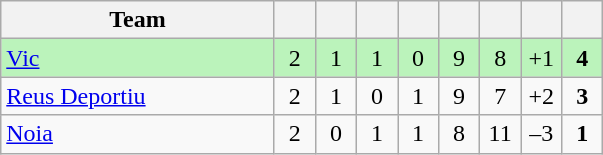<table class="wikitable" style="text-align:center;">
<tr>
<th width="175">Team</th>
<th width="20"></th>
<th width="20"></th>
<th width="20"></th>
<th width="20"></th>
<th width="20"></th>
<th width="20"></th>
<th width="20"></th>
<th width="20"></th>
</tr>
<tr bgcolor="#bbf3bb">
<td align=left> <a href='#'>Vic</a></td>
<td>2</td>
<td>1</td>
<td>1</td>
<td>0</td>
<td>9</td>
<td>8</td>
<td>+1</td>
<td><strong>4</strong></td>
</tr>
<tr>
<td align=left> <a href='#'>Reus Deportiu</a></td>
<td>2</td>
<td>1</td>
<td>0</td>
<td>1</td>
<td>9</td>
<td>7</td>
<td>+2</td>
<td><strong>3</strong></td>
</tr>
<tr>
<td align=left> <a href='#'>Noia</a></td>
<td>2</td>
<td>0</td>
<td>1</td>
<td>1</td>
<td>8</td>
<td>11</td>
<td>–3</td>
<td><strong>1</strong></td>
</tr>
</table>
